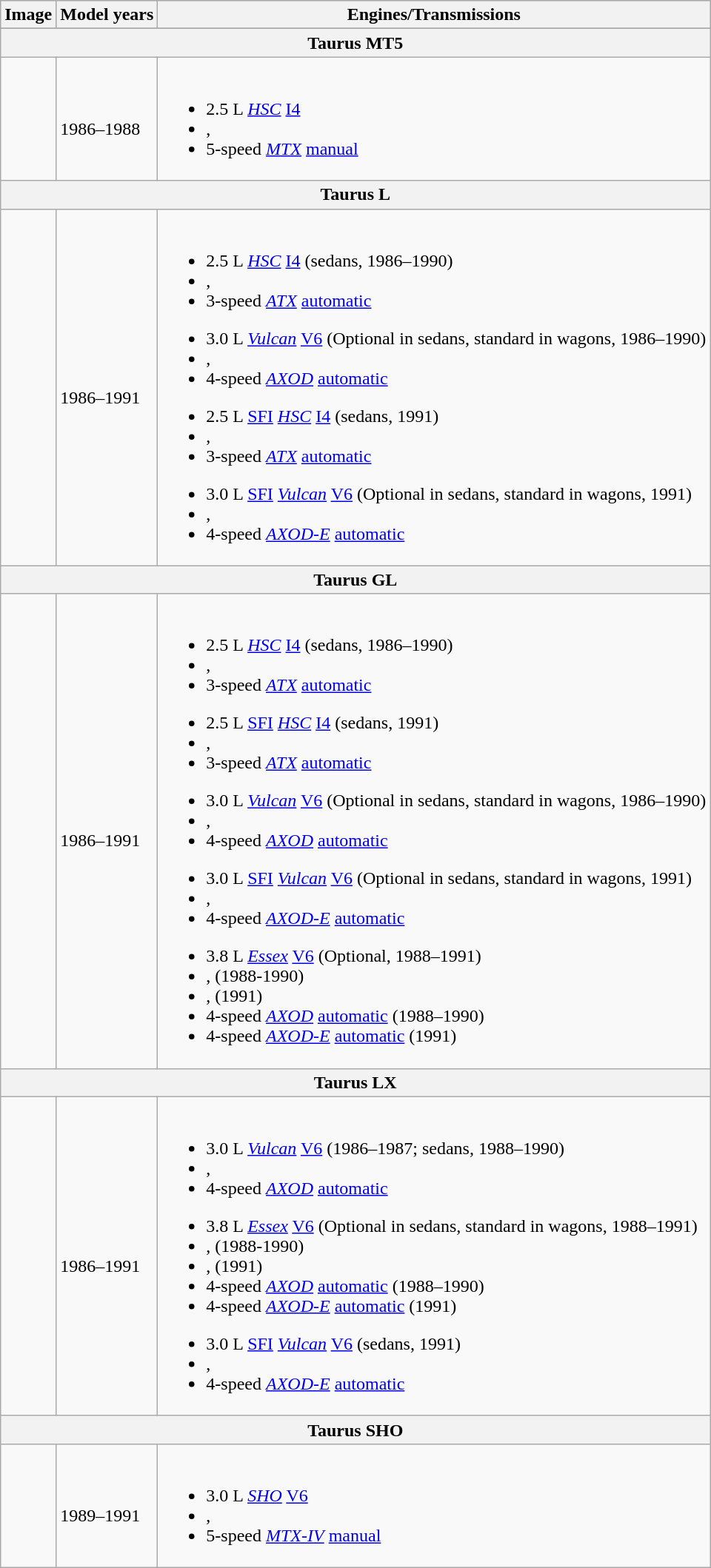<table class="wikitable">
<tr style="background:#CCCCCC;">
<th>Image</th>
<th>Model years</th>
<th>Engines/Transmissions</th>
</tr>
<tr>
</tr>
<tr>
<th colspan=3 style= "textalign:center">Taurus MT5</th>
</tr>
<tr>
<td></td>
<td><br>1986–1988</td>
<td><br><ul><li>2.5 L <em><a href='#'>HSC</a></em> <a href='#'>I4</a></li><li>, </li><li>5-speed <em><a href='#'>MTX</a></em> <a href='#'>manual</a></li></ul></td>
</tr>
<tr>
<th colspan=3 style= "textalign:center">Taurus L</th>
</tr>
<tr>
<td></td>
<td><br>1986–1991</td>
<td><br><ul><li>2.5 L <em><a href='#'>HSC</a></em> <a href='#'>I4</a> (sedans, 1986–1990)</li><li>, </li><li>3-speed <em><a href='#'>ATX</a></em> <a href='#'>automatic</a></li></ul><ul><li>3.0 L <em><a href='#'>Vulcan</a></em> <a href='#'>V6</a> (Optional in sedans, standard in wagons, 1986–1990)</li><li>, </li><li>4-speed <em><a href='#'>AXOD</a></em> <a href='#'>automatic</a></li></ul><ul><li>2.5 L <a href='#'>SFI</a> <em><a href='#'>HSC</a></em> <a href='#'>I4</a> (sedans, 1991)</li><li>, </li><li>3-speed <em><a href='#'>ATX</a></em> <a href='#'>automatic</a></li></ul><ul><li>3.0 L <a href='#'>SFI</a> <em><a href='#'>Vulcan</a></em> <a href='#'>V6</a> (Optional in sedans, standard in wagons, 1991)</li><li>, </li><li>4-speed <em><a href='#'>AXOD-E</a></em> <a href='#'>automatic</a></li></ul></td>
</tr>
<tr>
<th colspan=3 style= "textalign:center">Taurus GL</th>
</tr>
<tr>
<td></td>
<td><br>1986–1991</td>
<td><br><ul><li>2.5 L <em><a href='#'>HSC</a></em> <a href='#'>I4</a> (sedans, 1986–1990)</li><li>, </li><li>3-speed <em><a href='#'>ATX</a></em> <a href='#'>automatic</a></li></ul><ul><li>2.5 L <a href='#'>SFI</a> <em><a href='#'>HSC</a></em> <a href='#'>I4</a> (sedans, 1991)</li><li>, </li><li>3-speed <em><a href='#'>ATX</a></em> <a href='#'>automatic</a></li></ul><ul><li>3.0 L <em><a href='#'>Vulcan</a></em> <a href='#'>V6</a> (Optional in sedans, standard in wagons, 1986–1990)</li><li>, </li><li>4-speed <em><a href='#'>AXOD</a></em> <a href='#'>automatic</a></li></ul><ul><li>3.0 L <a href='#'>SFI</a> <em><a href='#'>Vulcan</a></em> <a href='#'>V6</a> (Optional in sedans, standard in wagons, 1991)</li><li>, </li><li>4-speed <em><a href='#'>AXOD-E</a></em> <a href='#'>automatic</a></li></ul><ul><li>3.8 L <em><a href='#'>Essex</a></em> <a href='#'>V6</a> (Optional, 1988–1991)</li><li>,  (1988-1990)</li><li>,  (1991)</li><li>4-speed <em><a href='#'>AXOD</a></em> <a href='#'>automatic</a> (1988–1990)</li><li>4-speed <em><a href='#'>AXOD-E</a></em> <a href='#'>automatic</a> (1991)</li></ul></td>
</tr>
<tr>
<th colspan=3 style= "textalign:center">Taurus LX</th>
</tr>
<tr>
<td></td>
<td><br>1986–1991</td>
<td><br><ul><li>3.0 L <em><a href='#'>Vulcan</a></em> <a href='#'>V6</a> (1986–1987; sedans, 1988–1990)</li><li>, </li><li>4-speed <em><a href='#'>AXOD</a></em> <a href='#'>automatic</a></li></ul><ul><li>3.8 L <em><a href='#'>Essex</a></em> <a href='#'>V6</a> (Optional in sedans, standard in wagons, 1988–1991)</li><li>,  (1988-1990)</li><li>,  (1991)</li><li>4-speed <em><a href='#'>AXOD</a></em> <a href='#'>automatic</a> (1988–1990)</li><li>4-speed <em><a href='#'>AXOD-E</a></em> <a href='#'>automatic</a> (1991)</li></ul><ul><li>3.0 L <a href='#'>SFI</a> <em><a href='#'>Vulcan</a></em> <a href='#'>V6</a> (sedans, 1991)</li><li>, </li><li>4-speed <em><a href='#'>AXOD-E</a></em> <a href='#'>automatic</a></li></ul></td>
</tr>
<tr>
<th colspan=3 style= "textalign:center">Taurus SHO</th>
</tr>
<tr>
<td></td>
<td><br>1989–1991</td>
<td><br><ul><li>3.0 L <em><a href='#'>SHO</a></em> <a href='#'>V6</a></li><li>, </li><li>5-speed <em><a href='#'>MTX-IV</a></em> <a href='#'>manual</a></li></ul></td>
</tr>
</table>
